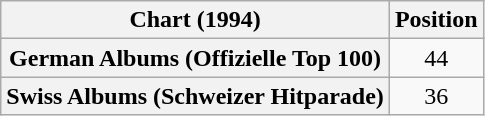<table class="wikitable sortable plainrowheaders" style="text-align:center">
<tr>
<th scope="col">Chart (1994)</th>
<th scope="col">Position</th>
</tr>
<tr>
<th scope="row">German Albums (Offizielle Top 100)</th>
<td>44</td>
</tr>
<tr>
<th scope="row">Swiss Albums (Schweizer Hitparade)</th>
<td>36</td>
</tr>
</table>
